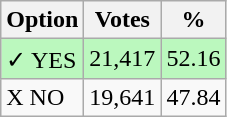<table class="wikitable">
<tr>
<th>Option</th>
<th>Votes</th>
<th>%</th>
</tr>
<tr>
<td style=background:#bbf8be>✓ YES</td>
<td style=background:#bbf8be>21,417</td>
<td style=background:#bbf8be>52.16</td>
</tr>
<tr>
<td>X NO</td>
<td>19,641</td>
<td>47.84</td>
</tr>
</table>
